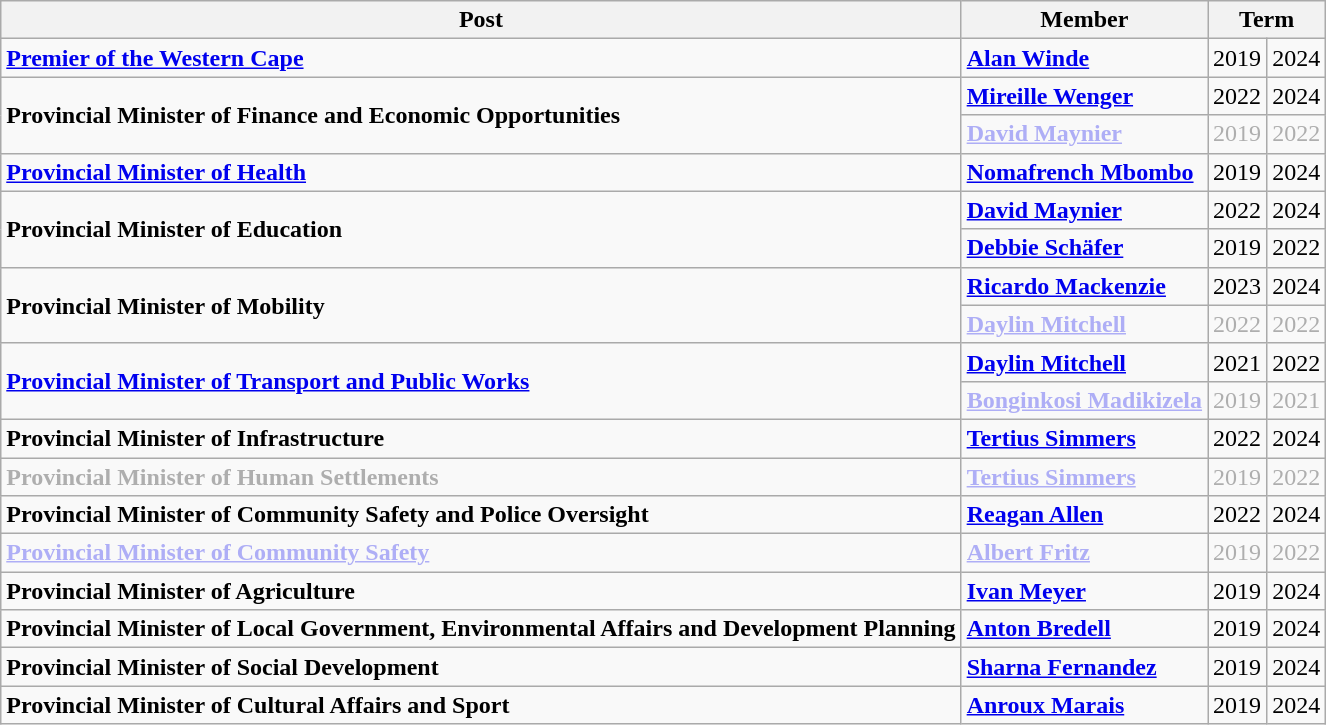<table class="wikitable">
<tr>
<th>Post</th>
<th>Member</th>
<th colspan="2">Term</th>
</tr>
<tr>
<td><strong><a href='#'>Premier of the Western Cape</a></strong></td>
<td><strong><a href='#'>Alan Winde</a></strong></td>
<td>2019</td>
<td>2024</td>
</tr>
<tr>
<td rowspan="2"><strong>Provincial Minister of Finance and Economic Opportunities</strong></td>
<td><strong><a href='#'>Mireille Wenger</a></strong></td>
<td>2022</td>
<td>2024</td>
</tr>
<tr style="opacity:.3;">
<td><strong><a href='#'>David Maynier</a></strong></td>
<td>2019</td>
<td>2022</td>
</tr>
<tr>
<td><a href='#'><strong>Provincial Minister of Health</strong></a></td>
<td><strong><a href='#'>Nomafrench Mbombo</a></strong></td>
<td>2019</td>
<td>2024</td>
</tr>
<tr>
<td rowspan="2"><strong>Provincial Minister of Education</strong></td>
<td><strong><a href='#'>David Maynier</a></strong></td>
<td>2022</td>
<td>2024</td>
</tr>
<tr>
<td><strong><a href='#'>Debbie Schäfer</a></strong></td>
<td>2019</td>
<td>2022</td>
</tr>
<tr>
<td rowspan="2"><strong>Provincial Minister of Mobility</strong></td>
<td><strong><a href='#'>Ricardo Mackenzie</a></strong></td>
<td>2023</td>
<td>2024</td>
</tr>
<tr style="opacity:.3;">
<td><strong><a href='#'>Daylin Mitchell</a></strong></td>
<td>2022</td>
<td>2022</td>
</tr>
<tr>
<td rowspan="2"><a href='#'><strong>Provincial Minister of Transport and Public Works</strong></a></td>
<td><strong><a href='#'>Daylin Mitchell</a></strong></td>
<td>2021</td>
<td>2022</td>
</tr>
<tr style="opacity:.3;">
<td><strong><a href='#'>Bonginkosi Madikizela</a></strong></td>
<td>2019</td>
<td>2021</td>
</tr>
<tr>
<td><strong>Provincial Minister of Infrastructure</strong></td>
<td><a href='#'><strong>Tertius Simmers</strong></a></td>
<td>2022</td>
<td>2024</td>
</tr>
<tr style="opacity:.3;">
<td><strong>Provincial Minister of Human Settlements</strong></td>
<td><a href='#'><strong>Tertius Simmers</strong></a></td>
<td>2019</td>
<td>2022</td>
</tr>
<tr>
<td><strong>Provincial Minister of Community Safety and Police Oversight</strong></td>
<td><a href='#'><strong>Reagan Allen</strong></a></td>
<td>2022</td>
<td>2024</td>
</tr>
<tr style="opacity:.3;">
<td><a href='#'><strong>Provincial Minister of Community Safety</strong></a></td>
<td><strong><a href='#'>Albert Fritz</a></strong></td>
<td>2019</td>
<td>2022</td>
</tr>
<tr>
<td><strong>Provincial Minister of Agriculture</strong></td>
<td><strong><a href='#'>Ivan Meyer</a></strong></td>
<td>2019</td>
<td>2024</td>
</tr>
<tr>
<td><strong>Provincial Minister of Local Government, Environmental Affairs and Development Planning</strong></td>
<td><strong><a href='#'>Anton Bredell</a></strong></td>
<td>2019</td>
<td>2024</td>
</tr>
<tr>
<td><strong>Provincial Minister of Social Development</strong></td>
<td><strong><a href='#'>Sharna Fernandez</a></strong></td>
<td>2019</td>
<td>2024</td>
</tr>
<tr>
<td><strong>Provincial Minister of Cultural Affairs and Sport</strong></td>
<td><strong><a href='#'>Anroux Marais</a></strong></td>
<td>2019</td>
<td>2024</td>
</tr>
</table>
